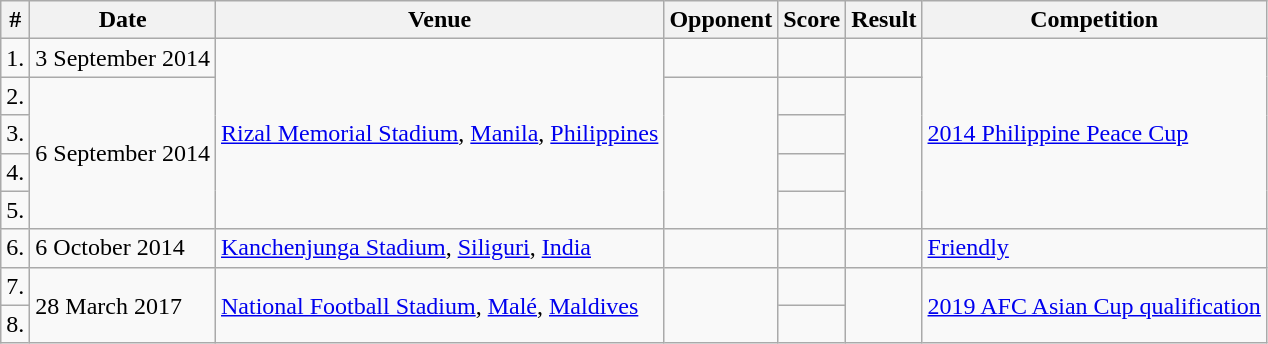<table class="wikitable">
<tr>
<th>#</th>
<th>Date</th>
<th>Venue</th>
<th>Opponent</th>
<th>Score</th>
<th>Result</th>
<th>Competition</th>
</tr>
<tr>
<td>1.</td>
<td>3 September 2014</td>
<td rowspan=5><a href='#'>Rizal Memorial Stadium</a>, <a href='#'>Manila</a>, <a href='#'>Philippines</a></td>
<td></td>
<td></td>
<td></td>
<td rowspan=5><a href='#'>2014 Philippine Peace Cup</a></td>
</tr>
<tr>
<td>2.</td>
<td rowspan=4>6 September 2014</td>
<td rowspan=4></td>
<td></td>
<td rowspan=4></td>
</tr>
<tr>
<td>3.</td>
<td></td>
</tr>
<tr>
<td>4.</td>
<td></td>
</tr>
<tr>
<td>5.</td>
<td></td>
</tr>
<tr>
<td>6.</td>
<td>6 October 2014</td>
<td><a href='#'>Kanchenjunga Stadium</a>, <a href='#'>Siliguri</a>, <a href='#'>India</a></td>
<td></td>
<td></td>
<td></td>
<td><a href='#'>Friendly</a></td>
</tr>
<tr>
<td>7.</td>
<td rowspan=2>28 March 2017</td>
<td rowspan=2><a href='#'>National Football Stadium</a>, <a href='#'>Malé</a>, <a href='#'>Maldives</a></td>
<td rowspan=2></td>
<td></td>
<td rowspan=2></td>
<td rowspan=2><a href='#'>2019 AFC Asian Cup qualification</a></td>
</tr>
<tr>
<td>8.</td>
<td></td>
</tr>
</table>
